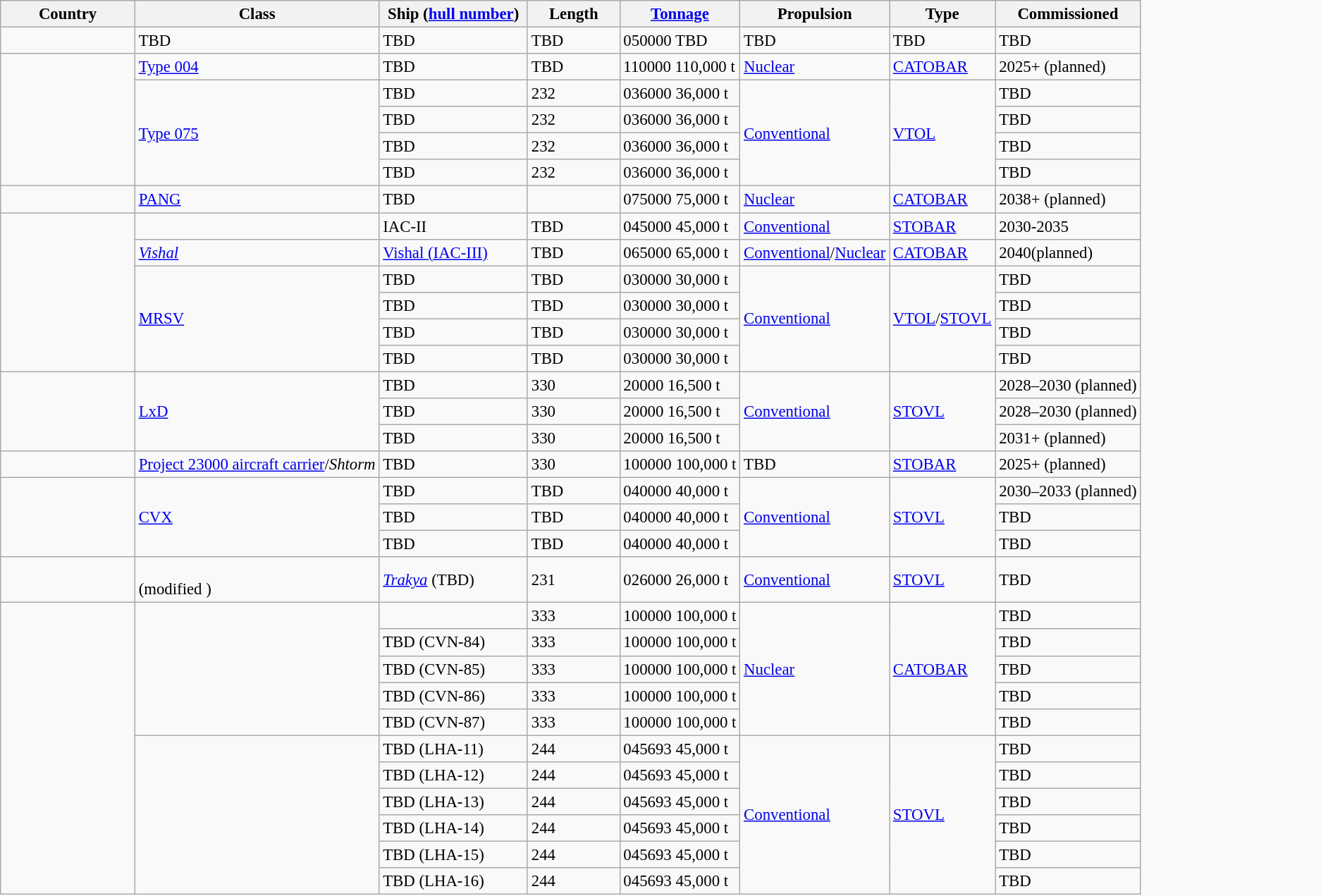<table class="wikitable sortable" style="font-size:95%; display:block; border:1px; overflow-x:auto; padding-bottom:1px;">
<tr>
<th style="min-width:90pt;">Country</th>
<th>Class</th>
<th style="min-width:100pt;">Ship (<a href='#'>hull number</a>)</th>
<th style="min-width:60pt;">Length</th>
<th style="min-width:50pt;"><a href='#'>Tonnage</a></th>
<th>Propulsion</th>
<th>Type</th>
<th>Commissioned</th>
</tr>
<tr>
<td rowspan=1></td>
<td rowspan=1>TBD</td>
<td>TBD</td>
<td>TBD</td>
<td><span>050000</span> TBD</td>
<td rowspan=1>TBD</td>
<td rowspan=1>TBD</td>
<td>TBD</td>
</tr>
<tr>
<td rowspan=5></td>
<td rowspan=1><a href='#'>Type 004</a></td>
<td>TBD</td>
<td>TBD</td>
<td><span>110000</span> 110,000 t</td>
<td rowspan=1><a href='#'>Nuclear</a></td>
<td rowspan=1><a href='#'>CATOBAR</a></td>
<td>2025+ (planned)</td>
</tr>
<tr>
<td rowspan=4><a href='#'>Type 075</a></td>
<td>TBD</td>
<td><span>232</span> </td>
<td><span>036000</span> 36,000 t</td>
<td rowspan=4><a href='#'>Conventional</a></td>
<td rowspan=4><a href='#'>VTOL</a></td>
<td>TBD</td>
</tr>
<tr>
<td>TBD</td>
<td><span>232</span> </td>
<td><span>036000</span> 36,000 t</td>
<td>TBD</td>
</tr>
<tr>
<td>TBD</td>
<td><span>232</span> </td>
<td><span>036000</span> 36,000 t</td>
<td>TBD</td>
</tr>
<tr>
<td>TBD</td>
<td><span>232</span> </td>
<td><span>036000</span> 36,000 t</td>
<td>TBD</td>
</tr>
<tr>
<td rowspan=1></td>
<td rowspan=1><a href='#'>PANG</a></td>
<td>TBD</td>
<td></td>
<td><span>075000</span> 75,000 t</td>
<td rowspan=1><a href='#'>Nuclear</a></td>
<td rowspan=1><a href='#'>CATOBAR</a></td>
<td>2038+ (planned)</td>
</tr>
<tr>
<td rowspan="6"></td>
<td></td>
<td>IAC-II</td>
<td>TBD</td>
<td><span>045000</span> 45,000 t</td>
<td><a href='#'>Conventional</a></td>
<td><a href='#'>STOBAR</a></td>
<td>2030-2035</td>
</tr>
<tr>
<td rowspan="1"><em><a href='#'>Vishal</a></em></td>
<td><a href='#'>Vishal (IAC-III)</a></td>
<td>TBD</td>
<td><span>065000</span> 65,000 t</td>
<td rowspan="1"><a href='#'>Conventional</a>/<a href='#'>Nuclear</a></td>
<td rowspan="1"><a href='#'>CATOBAR</a></td>
<td>2040(planned)</td>
</tr>
<tr>
<td rowspan=4><a href='#'>MRSV</a></td>
<td>TBD</td>
<td>TBD</td>
<td><span>030000</span> 30,000 t</td>
<td rowspan=4><a href='#'>Conventional</a></td>
<td rowspan=4><a href='#'>VTOL</a>/<a href='#'>STOVL</a></td>
<td>TBD</td>
</tr>
<tr>
<td>TBD</td>
<td>TBD</td>
<td><span>030000</span> 30,000 t</td>
<td>TBD</td>
</tr>
<tr>
<td>TBD</td>
<td>TBD</td>
<td><span>030000</span> 30,000 t</td>
<td>TBD</td>
</tr>
<tr>
<td>TBD</td>
<td>TBD</td>
<td><span>030000</span> 30,000 t</td>
<td>TBD</td>
</tr>
<tr>
<td rowspan=3></td>
<td rowspan=3><a href='#'>LxD</a></td>
<td>TBD</td>
<td><span>330</span> </td>
<td><span>20000</span> 16,500 t</td>
<td rowspan=3><a href='#'>Conventional</a></td>
<td rowspan=3><a href='#'>STOVL</a></td>
<td>2028–2030 (planned)</td>
</tr>
<tr>
<td>TBD</td>
<td><span>330</span> </td>
<td><span>20000</span> 16,500 t</td>
<td>2028–2030 (planned)</td>
</tr>
<tr>
<td>TBD</td>
<td><span>330</span> </td>
<td><span>20000</span> 16,500 t</td>
<td>2031+ (planned)</td>
</tr>
<tr>
<td rowspan=1></td>
<td rowspan=1><a href='#'>Project 23000 aircraft carrier</a>/<em>Shtorm</em></td>
<td>TBD</td>
<td><span>330</span> </td>
<td><span>100000</span> 100,000 t</td>
<td rowspan=1>TBD</td>
<td rowspan=1><a href='#'>STOBAR</a></td>
<td>2025+ (planned)</td>
</tr>
<tr>
<td rowspan=3></td>
<td rowspan=3><a href='#'>CVX</a></td>
<td>TBD</td>
<td>TBD</td>
<td><span>040000</span> 40,000 t</td>
<td rowspan=3><a href='#'>Conventional</a></td>
<td rowspan=3><a href='#'>STOVL</a></td>
<td>2030–2033 (planned)</td>
</tr>
<tr>
<td>TBD</td>
<td>TBD</td>
<td><span>040000</span> 40,000 t</td>
<td>TBD</td>
</tr>
<tr>
<td>TBD</td>
<td>TBD</td>
<td><span>040000</span> 40,000 t</td>
<td>TBD</td>
</tr>
<tr>
<td rowspan="1"></td>
<td rowspan=1><br>(modified )</td>
<td><a href='#'><em>Trakya</em></a> (TBD)</td>
<td><span>231</span> </td>
<td><span>026000</span> 26,000 t</td>
<td rowspan=1><a href='#'>Conventional</a></td>
<td rowspan=1><a href='#'>STOVL</a></td>
<td>TBD</td>
</tr>
<tr>
<td rowspan=12></td>
<td rowspan=5></td>
<td></td>
<td><span>333</span> </td>
<td><span>100000</span> 100,000 t</td>
<td rowspan=5><a href='#'>Nuclear</a></td>
<td rowspan=5><a href='#'>CATOBAR</a></td>
<td>TBD</td>
</tr>
<tr>
<td>TBD (CVN-84)</td>
<td><span>333</span> </td>
<td><span>100000</span> 100,000 t</td>
<td>TBD</td>
</tr>
<tr>
<td>TBD (CVN-85)</td>
<td><span>333</span> </td>
<td><span>100000</span> 100,000 t</td>
<td>TBD</td>
</tr>
<tr>
<td>TBD (CVN-86)</td>
<td><span>333</span> </td>
<td><span>100000</span> 100,000 t</td>
<td>TBD</td>
</tr>
<tr>
<td>TBD (CVN-87)</td>
<td><span>333</span> </td>
<td><span>100000</span> 100,000 t</td>
<td>TBD</td>
</tr>
<tr>
<td rowspan=7></td>
<td>TBD (LHA-11)</td>
<td><span>244</span> </td>
<td><span>045693</span> 45,000 t</td>
<td rowspan=6><a href='#'>Conventional</a></td>
<td rowspan=6><a href='#'>STOVL</a></td>
<td>TBD</td>
</tr>
<tr>
<td>TBD (LHA-12)</td>
<td><span>244</span> </td>
<td><span>045693</span> 45,000 t</td>
<td>TBD</td>
</tr>
<tr>
<td>TBD (LHA-13)</td>
<td><span>244</span> </td>
<td><span>045693</span> 45,000 t</td>
<td>TBD</td>
</tr>
<tr>
<td>TBD (LHA-14)</td>
<td><span>244</span> </td>
<td><span>045693</span> 45,000 t</td>
<td>TBD</td>
</tr>
<tr>
<td>TBD (LHA-15)</td>
<td><span>244</span> </td>
<td><span>045693</span> 45,000 t</td>
<td>TBD</td>
</tr>
<tr>
<td>TBD (LHA-16)</td>
<td><span>244</span> </td>
<td><span>045693</span> 45,000 t</td>
<td>TBD</td>
</tr>
</table>
